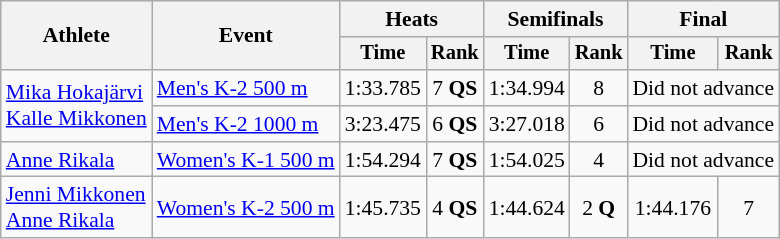<table class=wikitable style="font-size:90%">
<tr>
<th rowspan="2">Athlete</th>
<th rowspan="2">Event</th>
<th colspan="2">Heats</th>
<th colspan="2">Semifinals</th>
<th colspan="2">Final</th>
</tr>
<tr style="font-size:95%">
<th>Time</th>
<th>Rank</th>
<th>Time</th>
<th>Rank</th>
<th>Time</th>
<th>Rank</th>
</tr>
<tr align=center>
<td align=left rowspan=2><a href='#'>Mika Hokajärvi</a><br><a href='#'>Kalle Mikkonen</a></td>
<td align=left><a href='#'>Men's K-2 500 m</a></td>
<td>1:33.785</td>
<td>7 <strong>QS</strong></td>
<td>1:34.994</td>
<td>8</td>
<td colspan=2>Did not advance</td>
</tr>
<tr align=center>
<td align=left><a href='#'>Men's K-2 1000 m</a></td>
<td>3:23.475</td>
<td>6 <strong>QS</strong></td>
<td>3:27.018</td>
<td>6</td>
<td colspan=2>Did not advance</td>
</tr>
<tr align=center>
<td align=left><a href='#'>Anne Rikala</a></td>
<td align=left><a href='#'>Women's K-1 500 m</a></td>
<td>1:54.294</td>
<td>7 <strong>QS</strong></td>
<td>1:54.025</td>
<td>4</td>
<td colspan=2>Did not advance</td>
</tr>
<tr align=center>
<td align=left><a href='#'>Jenni Mikkonen</a><br><a href='#'>Anne Rikala</a></td>
<td align=left><a href='#'>Women's K-2 500 m</a></td>
<td>1:45.735</td>
<td>4 <strong>QS</strong></td>
<td>1:44.624</td>
<td>2 <strong>Q</strong></td>
<td>1:44.176</td>
<td>7</td>
</tr>
</table>
